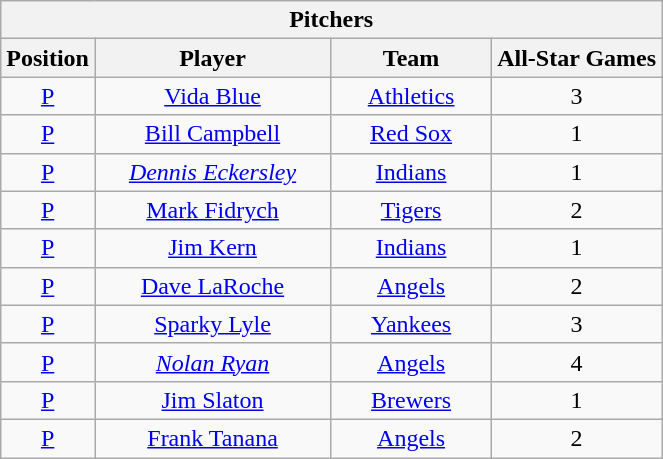<table class="wikitable" style="font-size: 100%; text-align:center;">
<tr>
<th colspan="4">Pitchers</th>
</tr>
<tr>
<th>Position</th>
<th width="150">Player</th>
<th width="100">Team</th>
<th>All-Star Games</th>
</tr>
<tr>
<td><a href='#'>P</a></td>
<td><a href='#'>Vida Blue</a></td>
<td><a href='#'>Athletics</a></td>
<td>3</td>
</tr>
<tr>
<td><a href='#'>P</a></td>
<td><a href='#'>Bill Campbell</a></td>
<td><a href='#'>Red Sox</a></td>
<td>1</td>
</tr>
<tr>
<td><a href='#'>P</a></td>
<td><em><a href='#'>Dennis Eckersley</a></em></td>
<td><a href='#'>Indians</a></td>
<td>1</td>
</tr>
<tr>
<td><a href='#'>P</a></td>
<td><a href='#'>Mark Fidrych</a></td>
<td><a href='#'>Tigers</a></td>
<td>2</td>
</tr>
<tr>
<td><a href='#'>P</a></td>
<td><a href='#'>Jim Kern</a></td>
<td><a href='#'>Indians</a></td>
<td>1</td>
</tr>
<tr>
<td><a href='#'>P</a></td>
<td><a href='#'>Dave LaRoche</a></td>
<td><a href='#'>Angels</a></td>
<td>2</td>
</tr>
<tr>
<td><a href='#'>P</a></td>
<td><a href='#'>Sparky Lyle</a></td>
<td><a href='#'>Yankees</a></td>
<td>3</td>
</tr>
<tr>
<td><a href='#'>P</a></td>
<td><em><a href='#'>Nolan Ryan</a></em></td>
<td><a href='#'>Angels</a></td>
<td>4</td>
</tr>
<tr>
<td><a href='#'>P</a></td>
<td><a href='#'>Jim Slaton</a></td>
<td><a href='#'>Brewers</a></td>
<td>1</td>
</tr>
<tr>
<td><a href='#'>P</a></td>
<td><a href='#'>Frank Tanana</a></td>
<td><a href='#'>Angels</a></td>
<td>2</td>
</tr>
</table>
